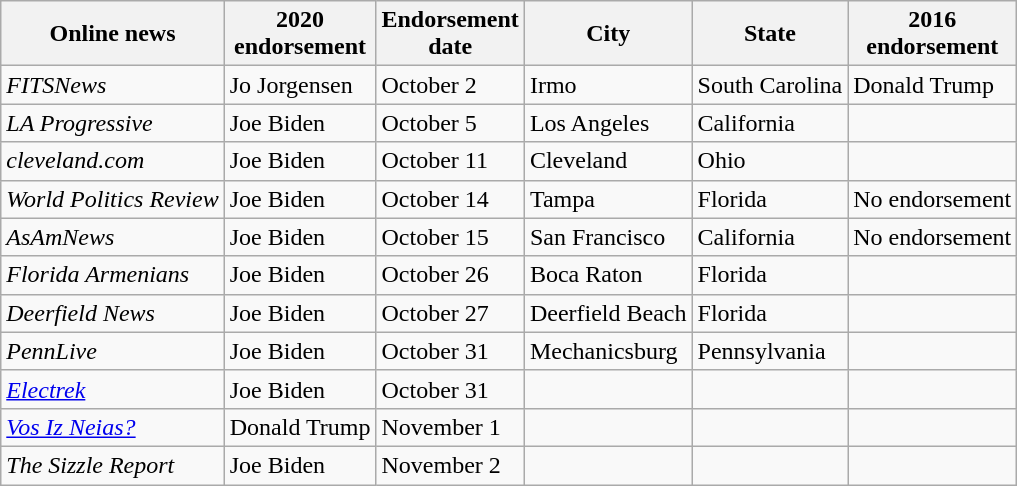<table class="wikitable sortable">
<tr>
<th>Online news</th>
<th>2020<br>endorsement</th>
<th>Endorsement<br>date</th>
<th>City</th>
<th>State</th>
<th>2016<br>endorsement</th>
</tr>
<tr>
<td data-sort-value="FITSNews"><em>FITSNews</em></td>
<td data-sort-value="Jo Jorgensen">Jo Jorgensen</td>
<td data-sort-value="2020-10-02">October 2</td>
<td>Irmo</td>
<td>South Carolina</td>
<td data-sort-value="Donald Trump" >Donald Trump</td>
</tr>
<tr>
<td><em>LA Progressive</em></td>
<td data-sort-value="Biden" >Joe Biden</td>
<td data-sort-value="2020-10-05">October 5</td>
<td>Los Angeles</td>
<td>California</td>
<td></td>
</tr>
<tr>
<td><em>cleveland.com</em></td>
<td data-sort-value="Biden" >Joe Biden</td>
<td data-sort-value="2020-10-11">October 11</td>
<td>Cleveland</td>
<td>Ohio</td>
</tr>
<tr>
<td><em>World Politics Review</em></td>
<td data-sort-value="Biden" >Joe Biden</td>
<td data-sort-value="2020-10-14">October 14</td>
<td>Tampa</td>
<td>Florida</td>
<td>No endorsement</td>
</tr>
<tr>
<td><em>AsAmNews</em></td>
<td data-sort-value="Biden" >Joe Biden</td>
<td data-sort-value="2020-10-15">October 15</td>
<td>San Francisco</td>
<td>California</td>
<td>No endorsement</td>
</tr>
<tr>
<td><em>Florida Armenians</em></td>
<td data-sort-value="Biden" >Joe Biden</td>
<td data-sort-value="2020-10-26">October 26</td>
<td>Boca Raton</td>
<td>Florida</td>
<td></td>
</tr>
<tr>
<td><em>Deerfield News</em></td>
<td data-sort-value="Biden" >Joe Biden</td>
<td data-sort-value="2020-10-27">October 27</td>
<td>Deerfield Beach</td>
<td>Florida</td>
<td></td>
</tr>
<tr>
<td data-sort-value="PennLive"><em>PennLive</em></td>
<td data-sort-value="Joe Biden">Joe Biden</td>
<td data-sort-value="2020-10-31">October 31</td>
<td>Mechanicsburg</td>
<td>Pennsylvania</td>
<td></td>
</tr>
<tr>
<td data-sort-value="Electrek"><em><a href='#'>Electrek</a></em></td>
<td data-sort-value="Joe Biden">Joe Biden</td>
<td data-sort-value="2020-10-31">October 31</td>
<td></td>
<td></td>
<td></td>
</tr>
<tr>
<td data-sort-value="Vos Iz Neias?"><em><a href='#'>Vos Iz Neias?</a></em></td>
<td data-sort-value="Donald Trump">Donald Trump</td>
<td data-sort-value="2020-11-01">November 1</td>
<td></td>
<td></td>
<td></td>
</tr>
<tr>
<td data-sort-value="Sizzle Report"><em>The Sizzle Report</em></td>
<td data-sort-value="Joe Biden">Joe Biden</td>
<td data-sort-value="2020-11-02">November 2</td>
<td></td>
<td></td>
<td></td>
</tr>
</table>
